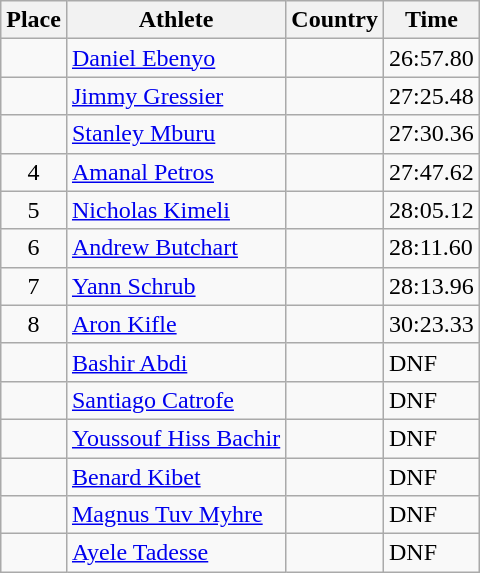<table class="wikitable">
<tr>
<th>Place</th>
<th>Athlete</th>
<th>Country</th>
<th>Time</th>
</tr>
<tr>
<td align=center></td>
<td><a href='#'>Daniel Ebenyo</a></td>
<td></td>
<td>26:57.80</td>
</tr>
<tr>
<td align=center></td>
<td><a href='#'>Jimmy Gressier</a></td>
<td></td>
<td>27:25.48</td>
</tr>
<tr>
<td align=center></td>
<td><a href='#'>Stanley Mburu</a></td>
<td></td>
<td>27:30.36</td>
</tr>
<tr>
<td align=center>4</td>
<td><a href='#'>Amanal Petros</a></td>
<td></td>
<td>27:47.62</td>
</tr>
<tr>
<td align=center>5</td>
<td><a href='#'>Nicholas Kimeli</a></td>
<td></td>
<td>28:05.12</td>
</tr>
<tr>
<td align=center>6</td>
<td><a href='#'>Andrew Butchart</a></td>
<td></td>
<td>28:11.60</td>
</tr>
<tr>
<td align=center>7</td>
<td><a href='#'>Yann Schrub</a></td>
<td></td>
<td>28:13.96</td>
</tr>
<tr>
<td align=center>8</td>
<td><a href='#'>Aron Kifle</a></td>
<td></td>
<td>30:23.33</td>
</tr>
<tr>
<td align=center></td>
<td><a href='#'>Bashir Abdi</a></td>
<td></td>
<td>DNF</td>
</tr>
<tr>
<td align=center></td>
<td><a href='#'>Santiago Catrofe</a></td>
<td></td>
<td>DNF</td>
</tr>
<tr>
<td align=center></td>
<td><a href='#'>Youssouf Hiss Bachir</a></td>
<td></td>
<td>DNF</td>
</tr>
<tr>
<td align=center></td>
<td><a href='#'>Benard Kibet</a></td>
<td></td>
<td>DNF</td>
</tr>
<tr>
<td align=center></td>
<td><a href='#'>Magnus Tuv Myhre</a></td>
<td></td>
<td>DNF</td>
</tr>
<tr>
<td align=center></td>
<td><a href='#'>Ayele Tadesse</a></td>
<td></td>
<td>DNF</td>
</tr>
</table>
